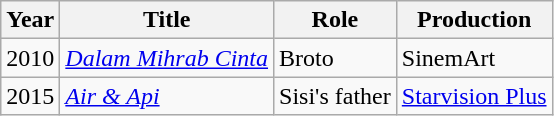<table class="wikitable sortable">
<tr>
<th>Year</th>
<th>Title</th>
<th>Role</th>
<th>Production</th>
</tr>
<tr>
<td>2010</td>
<td><em><a href='#'>Dalam Mihrab Cinta</a></em></td>
<td>Broto</td>
<td>SinemArt</td>
</tr>
<tr>
<td>2015</td>
<td><em><a href='#'>Air & Api</a></em></td>
<td>Sisi's father</td>
<td><a href='#'>Starvision Plus</a></td>
</tr>
</table>
